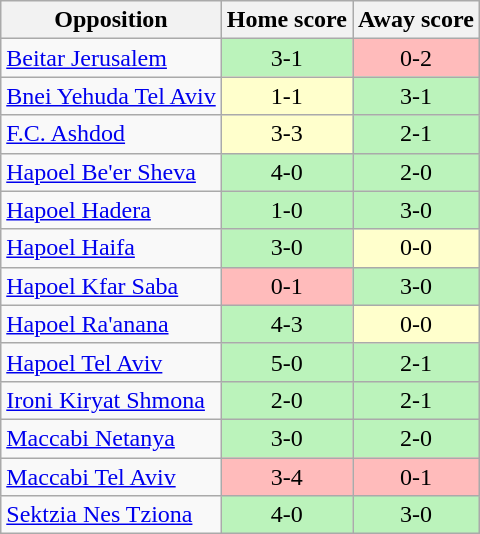<table class="wikitable" style="text-align: center;">
<tr>
<th>Opposition</th>
<th>Home score</th>
<th>Away score</th>
</tr>
<tr>
<td align=left><a href='#'>Beitar Jerusalem</a></td>
<td bgcolor=#BBF3BB>3-1</td>
<td bgcolor=#FFBBBB>0-2</td>
</tr>
<tr>
<td align=left><a href='#'>Bnei Yehuda Tel Aviv</a></td>
<td bgcolor=#FFFFCC>1-1</td>
<td bgcolor=#BBF3BB>3-1</td>
</tr>
<tr>
<td align=left><a href='#'>F.C. Ashdod</a></td>
<td bgcolor=#FFFFCC>3-3</td>
<td bgcolor=#BBF3BB>2-1</td>
</tr>
<tr>
<td align=left><a href='#'>Hapoel Be'er Sheva</a></td>
<td bgcolor=#BBF3BB>4-0</td>
<td bgcolor=#BBF3BB>2-0</td>
</tr>
<tr>
<td align=left><a href='#'>Hapoel Hadera</a></td>
<td bgcolor=#BBF3BB>1-0</td>
<td bgcolor=#BBF3BB>3-0</td>
</tr>
<tr>
<td align=left><a href='#'>Hapoel Haifa</a></td>
<td bgcolor=#BBF3BB>3-0</td>
<td bgcolor=#FFFFCC>0-0</td>
</tr>
<tr>
<td align=left><a href='#'>Hapoel Kfar Saba</a></td>
<td bgcolor=#FFBBBB>0-1</td>
<td bgcolor=#BBF3BB>3-0</td>
</tr>
<tr>
<td align=left><a href='#'>Hapoel Ra'anana</a></td>
<td bgcolor=#BBF3BB>4-3</td>
<td bgcolor=#FFFFCC>0-0</td>
</tr>
<tr>
<td align=left><a href='#'>Hapoel Tel Aviv</a></td>
<td bgcolor=#BBF3BB>5-0</td>
<td bgcolor=#BBF3BB>2-1</td>
</tr>
<tr>
<td align=left><a href='#'>Ironi Kiryat Shmona</a></td>
<td bgcolor=#BBF3BB>2-0</td>
<td bgcolor=#BBF3BB>2-1</td>
</tr>
<tr>
<td align=left><a href='#'>Maccabi Netanya</a></td>
<td bgcolor=#BBF3BB>3-0</td>
<td bgcolor=#BBF3BB>2-0</td>
</tr>
<tr>
<td align=left><a href='#'>Maccabi Tel Aviv</a></td>
<td bgcolor=#FFBBBB>3-4</td>
<td bgcolor=#FFBBBB>0-1</td>
</tr>
<tr>
<td align=left><a href='#'>Sektzia Nes Tziona</a></td>
<td bgcolor=#BBF3BB>4-0</td>
<td bgcolor=#BBF3BB>3-0</td>
</tr>
</table>
